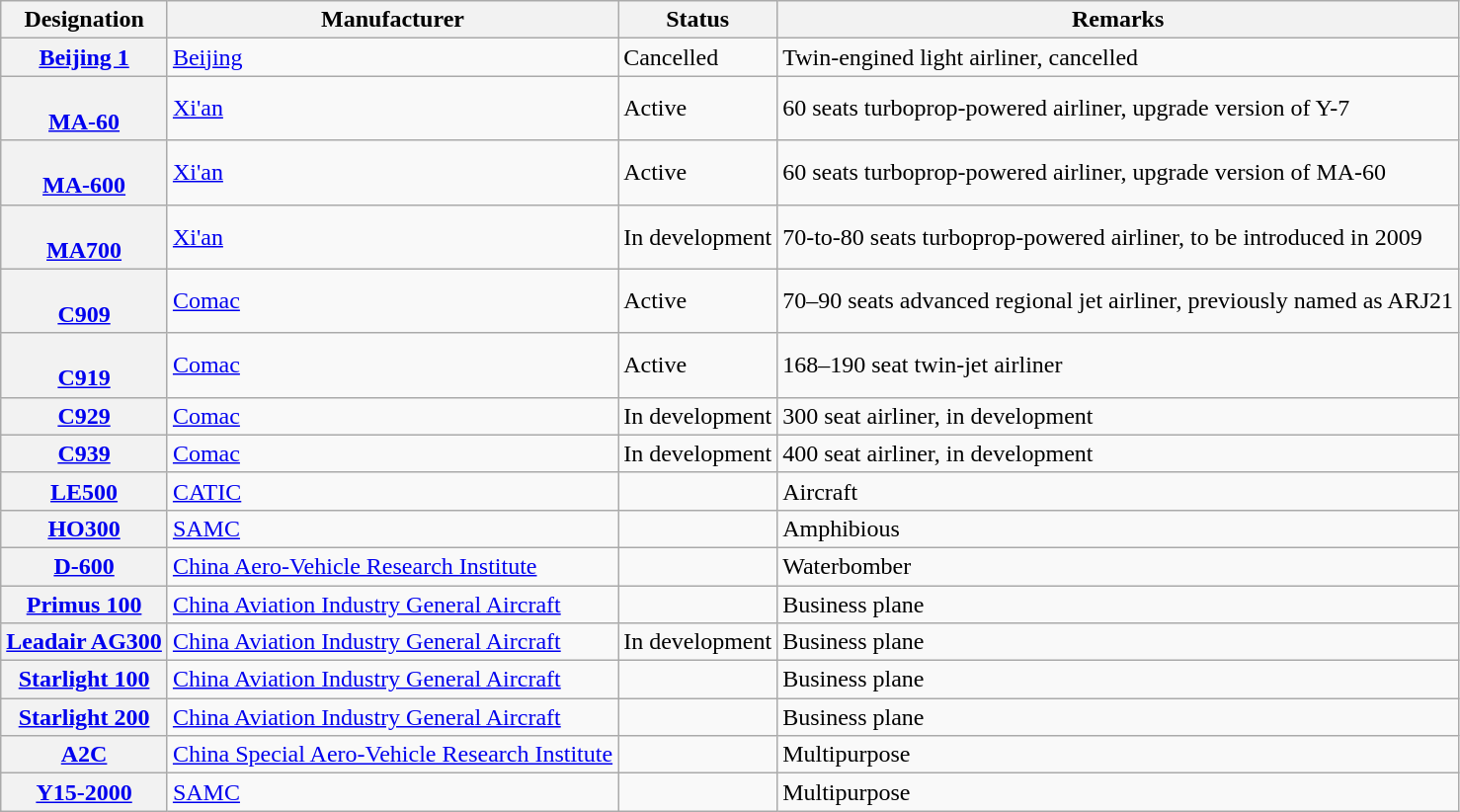<table class="wikitable">
<tr>
<th>Designation</th>
<th>Manufacturer</th>
<th>Status</th>
<th>Remarks</th>
</tr>
<tr>
<th><a href='#'>Beijing 1</a></th>
<td><a href='#'>Beijing</a></td>
<td>Cancelled</td>
<td>Twin-engined light airliner, cancelled</td>
</tr>
<tr>
<th><br><a href='#'>MA-60</a></th>
<td><a href='#'>Xi'an</a></td>
<td>Active</td>
<td>60 seats turboprop-powered airliner, upgrade version of Y-7</td>
</tr>
<tr>
<th><br><a href='#'>MA-600</a></th>
<td><a href='#'>Xi'an</a></td>
<td>Active</td>
<td>60 seats turboprop-powered airliner, upgrade version of MA-60</td>
</tr>
<tr>
<th><br><a href='#'>MA700</a></th>
<td><a href='#'>Xi'an</a></td>
<td>In development</td>
<td>70-to-80 seats turboprop-powered airliner, to be introduced in 2009</td>
</tr>
<tr>
<th><br><a href='#'>C909</a></th>
<td><a href='#'>Comac</a></td>
<td>Active</td>
<td>70–90 seats advanced regional jet airliner, previously named as ARJ21</td>
</tr>
<tr>
<th><br><a href='#'>C919</a></th>
<td><a href='#'>Comac</a></td>
<td>Active</td>
<td>168–190 seat twin-jet airliner</td>
</tr>
<tr>
<th> <a href='#'>C929</a></th>
<td><a href='#'>Comac</a></td>
<td>In development</td>
<td>300 seat airliner, in development</td>
</tr>
<tr>
<th><a href='#'>C939</a></th>
<td><a href='#'>Comac</a></td>
<td>In development</td>
<td>400 seat airliner, in development</td>
</tr>
<tr>
<th><a href='#'>LE500</a></th>
<td><a href='#'>CATIC</a></td>
<td></td>
<td>Aircraft</td>
</tr>
<tr>
<th><a href='#'>HO300</a></th>
<td><a href='#'>SAMC</a></td>
<td></td>
<td>Amphibious</td>
</tr>
<tr>
<th><a href='#'>D-600</a></th>
<td><a href='#'>China Aero-Vehicle Research Institute</a></td>
<td></td>
<td>Waterbomber</td>
</tr>
<tr>
<th><a href='#'>Primus 100</a></th>
<td><a href='#'>China Aviation Industry General Aircraft</a></td>
<td></td>
<td>Business plane</td>
</tr>
<tr>
<th><a href='#'><strong>Leadair AG300</strong></a></th>
<td><a href='#'>China Aviation Industry General Aircraft</a></td>
<td>In development</td>
<td>Business plane</td>
</tr>
<tr>
<th><a href='#'>Starlight 100</a></th>
<td><a href='#'>China Aviation Industry General Aircraft</a></td>
<td></td>
<td>Business plane</td>
</tr>
<tr>
<th><a href='#'>Starlight 200</a></th>
<td><a href='#'>China Aviation Industry General Aircraft</a></td>
<td></td>
<td>Business plane</td>
</tr>
<tr>
<th><a href='#'>A2C</a></th>
<td><a href='#'>China Special Aero-Vehicle Research Institute</a></td>
<td></td>
<td>Multipurpose</td>
</tr>
<tr>
<th><a href='#'>Y15-2000</a></th>
<td><a href='#'>SAMC</a></td>
<td></td>
<td>Multipurpose</td>
</tr>
</table>
